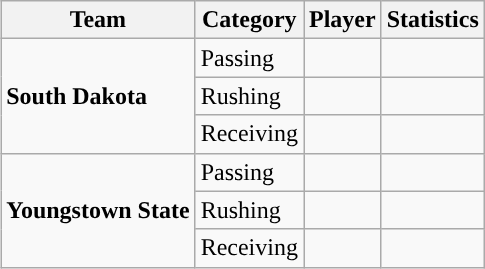<table class="wikitable" style="float: right;">
<tr>
<th>Team</th>
<th>Category</th>
<th>Player</th>
<th>Statistics</th>
</tr>
<tr>
<td rowspan=3><strong>South Dakota</strong></td>
<td>Passing</td>
<td></td>
<td></td>
</tr>
<tr>
<td>Rushing</td>
<td></td>
<td></td>
</tr>
<tr>
<td>Receiving</td>
<td></td>
<td></td>
</tr>
<tr>
<td rowspan=3><strong>Youngstown State</strong></td>
<td>Passing</td>
<td></td>
<td></td>
</tr>
<tr>
<td>Rushing</td>
<td></td>
<td></td>
</tr>
<tr>
<td>Receiving</td>
<td></td>
<td></td>
</tr>
</table>
